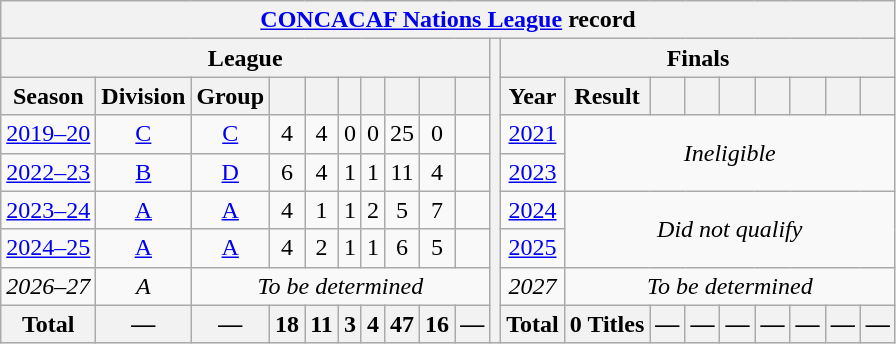<table class="wikitable" style="text-align: center;">
<tr>
<th colspan=21><a href='#'>CONCACAF Nations League</a> record</th>
</tr>
<tr>
<th colspan=10>League</th>
<th rowspan=8></th>
<th colspan=9>Finals</th>
</tr>
<tr>
<th>Season</th>
<th>Division</th>
<th>Group</th>
<th></th>
<th></th>
<th></th>
<th></th>
<th></th>
<th></th>
<th></th>
<th>Year</th>
<th>Result</th>
<th></th>
<th></th>
<th></th>
<th></th>
<th></th>
<th></th>
<th></th>
</tr>
<tr>
<td><a href='#'>2019–20</a></td>
<td><a href='#'>C</a></td>
<td><a href='#'>C</a></td>
<td>4</td>
<td>4</td>
<td>0</td>
<td>0</td>
<td>25</td>
<td>0</td>
<td></td>
<td> <a href='#'>2021</a></td>
<td colspan=8 rowspan=2><em>Ineligible</em></td>
</tr>
<tr>
<td><a href='#'>2022–23</a></td>
<td><a href='#'>B</a></td>
<td><a href='#'>D</a></td>
<td>6</td>
<td>4</td>
<td>1</td>
<td>1</td>
<td>11</td>
<td>4</td>
<td></td>
<td> <a href='#'>2023</a></td>
</tr>
<tr>
<td><a href='#'>2023–24</a></td>
<td><a href='#'>A</a></td>
<td><a href='#'>A</a></td>
<td>4</td>
<td>1</td>
<td>1</td>
<td>2</td>
<td>5</td>
<td>7</td>
<td></td>
<td> <a href='#'>2024</a></td>
<td colspan=8 rowspan=2><em>Did not qualify</em></td>
</tr>
<tr>
<td><a href='#'>2024–25</a></td>
<td><a href='#'>A</a></td>
<td><a href='#'>A</a></td>
<td>4</td>
<td>2</td>
<td>1</td>
<td>1</td>
<td>6</td>
<td>5</td>
<td></td>
<td> <a href='#'>2025</a></td>
</tr>
<tr>
<td><em>2026–27</em></td>
<td><em>A</em></td>
<td colspan=8><em>To be determined</em></td>
<td> <em>2027</em></td>
<td colspan=8><em>To be determined</em></td>
</tr>
<tr>
<th>Total</th>
<th>—</th>
<th>—</th>
<th>18</th>
<th>11</th>
<th>3</th>
<th>4</th>
<th>47</th>
<th>16</th>
<th>—</th>
<th>Total</th>
<th>0 Titles</th>
<th>—</th>
<th>—</th>
<th>—</th>
<th>—</th>
<th>—</th>
<th>—</th>
<th>—</th>
</tr>
</table>
